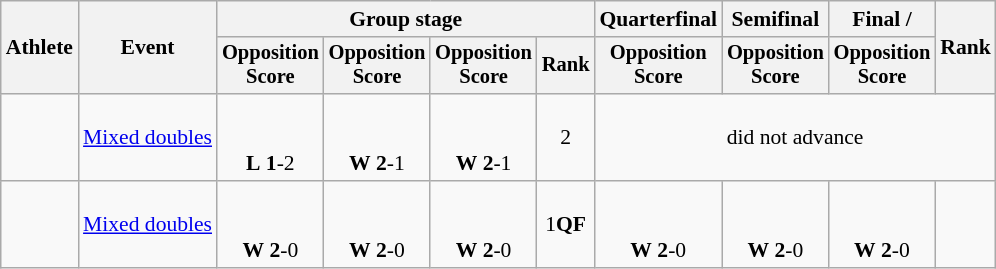<table class="wikitable" style="font-size:90%">
<tr>
<th rowspan=2>Athlete</th>
<th rowspan=2>Event</th>
<th colspan=4>Group stage</th>
<th>Quarterfinal</th>
<th>Semifinal</th>
<th>Final / </th>
<th rowspan=2>Rank</th>
</tr>
<tr style="font-size:95%">
<th>Opposition<br>Score</th>
<th>Opposition<br>Score</th>
<th>Opposition<br>Score</th>
<th>Rank</th>
<th>Opposition<br>Score</th>
<th>Opposition<br>Score</th>
<th>Opposition<br>Score</th>
</tr>
<tr align=center>
<td align=left><br></td>
<td align=left><a href='#'>Mixed doubles</a></td>
<td><small><br></small> <br> <strong>L</strong> <strong>1</strong>-2</td>
<td><small><br></small> <br> <strong>W</strong> <strong>2</strong>-1</td>
<td><small><br></small> <br> <strong>W</strong> <strong>2</strong>-1</td>
<td>2</td>
<td colspan=4>did not advance</td>
</tr>
<tr align=center>
<td align=left><br></td>
<td align=left><a href='#'>Mixed doubles</a></td>
<td><small><br></small> <br> <strong>W</strong> <strong>2</strong>-0</td>
<td><small><br></small> <br> <strong>W</strong> <strong>2</strong>-0</td>
<td><small><br></small> <br> <strong>W</strong> <strong>2</strong>-0</td>
<td>1<strong>QF</strong></td>
<td><small><br></small> <br> <strong>W</strong> <strong>2</strong>-0</td>
<td><small><br></small> <br> <strong>W</strong> <strong>2</strong>-0</td>
<td><small><br></small> <br> <strong>W</strong> <strong>2</strong>-0</td>
<td></td>
</tr>
</table>
